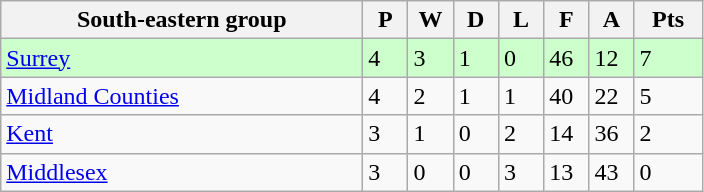<table class="wikitable">
<tr>
<th width="40%">South-eastern group</th>
<th width="5%">P</th>
<th width="5%">W</th>
<th width="5%">D</th>
<th width="5%">L</th>
<th width="5%">F</th>
<th width="5%">A</th>
<th width="7.5%">Pts</th>
</tr>
<tr bgcolor="#CCFFCC">
<td><a href='#'>Surrey</a></td>
<td>4</td>
<td>3</td>
<td>1</td>
<td>0</td>
<td>46</td>
<td>12</td>
<td>7</td>
</tr>
<tr>
<td><a href='#'>Midland Counties</a></td>
<td>4</td>
<td>2</td>
<td>1</td>
<td>1</td>
<td>40</td>
<td>22</td>
<td>5</td>
</tr>
<tr>
<td><a href='#'>Kent</a></td>
<td>3</td>
<td>1</td>
<td>0</td>
<td>2</td>
<td>14</td>
<td>36</td>
<td>2</td>
</tr>
<tr>
<td><a href='#'>Middlesex</a></td>
<td>3</td>
<td>0</td>
<td>0</td>
<td>3</td>
<td>13</td>
<td>43</td>
<td>0</td>
</tr>
</table>
